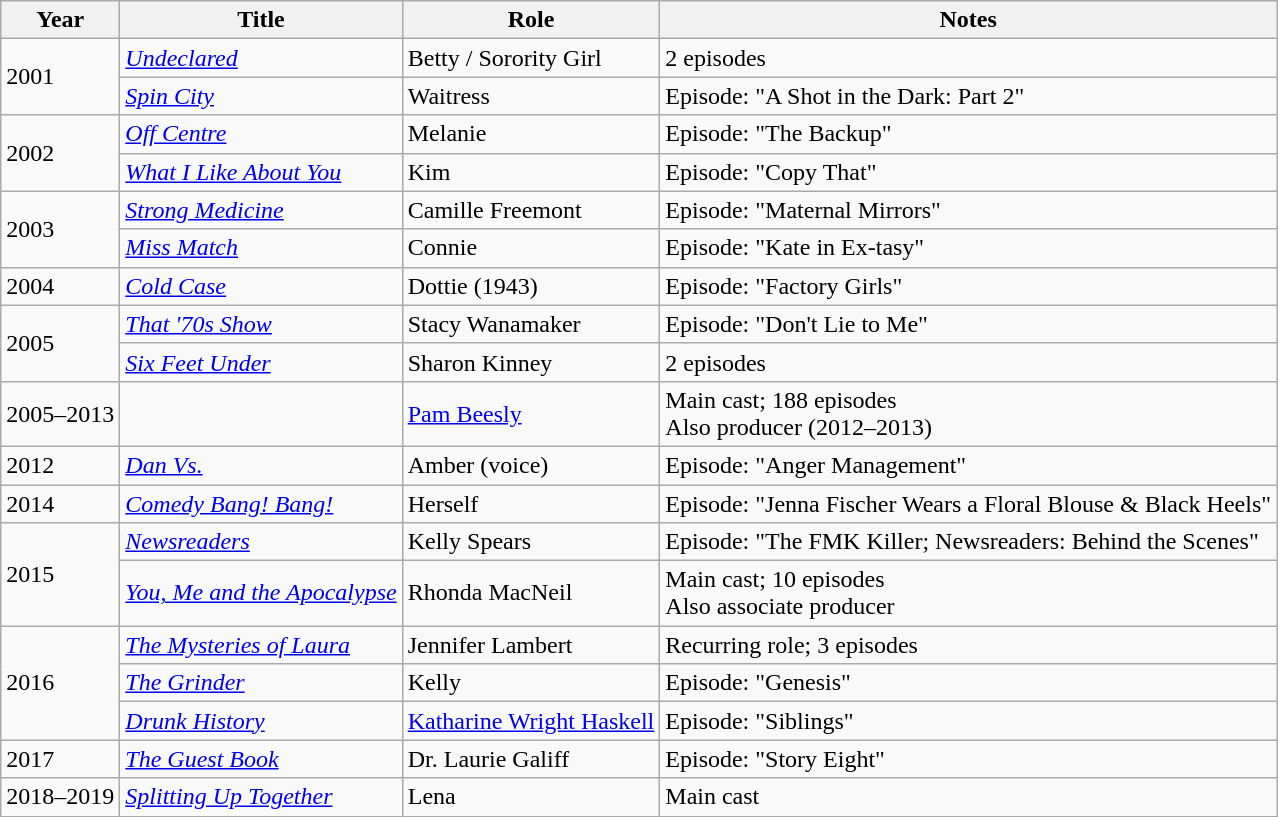<table class="wikitable sortable">
<tr>
<th scope="col">Year</th>
<th scope="col">Title</th>
<th scope="col">Role</th>
<th scope="col" class="unsortable">Notes</th>
</tr>
<tr>
<td rowspan="2">2001</td>
<td><em><a href='#'>Undeclared</a></em></td>
<td>Betty / Sorority Girl</td>
<td>2 episodes</td>
</tr>
<tr>
<td><em><a href='#'>Spin City</a></em></td>
<td>Waitress</td>
<td>Episode: "A Shot in the Dark: Part 2"</td>
</tr>
<tr>
<td rowspan="2">2002</td>
<td><em><a href='#'>Off Centre</a></em></td>
<td>Melanie</td>
<td>Episode: "The Backup"</td>
</tr>
<tr>
<td><em><a href='#'>What I Like About You</a></em></td>
<td>Kim</td>
<td>Episode: "Copy That"</td>
</tr>
<tr>
<td rowspan="2">2003</td>
<td><em><a href='#'>Strong Medicine</a></em></td>
<td>Camille Freemont</td>
<td>Episode: "Maternal Mirrors"</td>
</tr>
<tr>
<td><em><a href='#'>Miss Match</a></em></td>
<td>Connie</td>
<td>Episode: "Kate in Ex-tasy"</td>
</tr>
<tr>
<td>2004</td>
<td><em><a href='#'>Cold Case</a></em></td>
<td>Dottie (1943)</td>
<td>Episode: "Factory Girls"</td>
</tr>
<tr>
<td rowspan="2">2005</td>
<td><em><a href='#'>That '70s Show</a></em></td>
<td>Stacy Wanamaker</td>
<td>Episode: "Don't Lie to Me"</td>
</tr>
<tr>
<td><em><a href='#'>Six Feet Under</a></em></td>
<td>Sharon Kinney</td>
<td>2 episodes</td>
</tr>
<tr>
<td>2005–2013</td>
<td><em></em></td>
<td><a href='#'>Pam Beesly</a></td>
<td>Main cast; 188 episodes<br>Also producer (2012–2013)</td>
</tr>
<tr>
<td>2012</td>
<td><em><a href='#'>Dan Vs.</a></em></td>
<td>Amber (voice)</td>
<td>Episode: "Anger Management"</td>
</tr>
<tr>
<td>2014</td>
<td><em><a href='#'>Comedy Bang! Bang!</a></em></td>
<td>Herself</td>
<td>Episode: "Jenna Fischer Wears a Floral Blouse & Black Heels"</td>
</tr>
<tr>
<td rowspan="2">2015</td>
<td><em><a href='#'>Newsreaders</a></em></td>
<td>Kelly Spears</td>
<td>Episode: "The FMK Killer; Newsreaders: Behind the Scenes"</td>
</tr>
<tr>
<td><em><a href='#'>You, Me and the Apocalypse</a></em></td>
<td>Rhonda MacNeil</td>
<td>Main cast; 10 episodes<br>Also associate producer</td>
</tr>
<tr>
<td rowspan="3">2016</td>
<td><em><a href='#'>The Mysteries of Laura</a></em></td>
<td>Jennifer Lambert</td>
<td>Recurring role; 3 episodes</td>
</tr>
<tr>
<td><em><a href='#'>The Grinder</a></em></td>
<td>Kelly</td>
<td>Episode: "Genesis"</td>
</tr>
<tr>
<td><em><a href='#'>Drunk History</a></em></td>
<td><a href='#'>Katharine Wright Haskell</a></td>
<td>Episode: "Siblings"</td>
</tr>
<tr>
<td>2017</td>
<td><em><a href='#'>The Guest Book</a></em></td>
<td>Dr. Laurie Galiff</td>
<td>Episode: "Story Eight"</td>
</tr>
<tr>
<td>2018–2019</td>
<td><em><a href='#'>Splitting Up Together</a></em></td>
<td>Lena</td>
<td>Main cast</td>
</tr>
</table>
